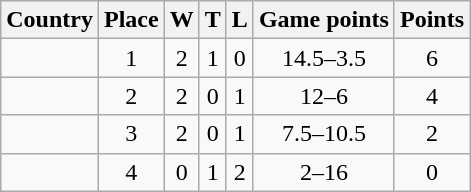<table class="wikitable sortable" style="text-align:center">
<tr>
<th>Country</th>
<th>Place</th>
<th>W</th>
<th>T</th>
<th>L</th>
<th>Game points</th>
<th>Points</th>
</tr>
<tr>
<td align=left></td>
<td>1</td>
<td>2</td>
<td>1</td>
<td>0</td>
<td>14.5–3.5</td>
<td>6</td>
</tr>
<tr>
<td align=left></td>
<td>2</td>
<td>2</td>
<td>0</td>
<td>1</td>
<td>12–6</td>
<td>4</td>
</tr>
<tr>
<td align=left></td>
<td>3</td>
<td>2</td>
<td>0</td>
<td>1</td>
<td>7.5–10.5</td>
<td>2</td>
</tr>
<tr>
<td align=left></td>
<td>4</td>
<td>0</td>
<td>1</td>
<td>2</td>
<td>2–16</td>
<td>0</td>
</tr>
</table>
